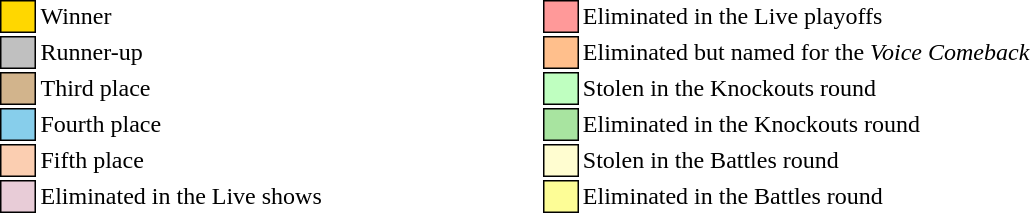<table class="toccolours" style="font-size: 100%; white-space: nowrap">
<tr>
<td style="background:gold; border:1px solid black">     </td>
<td>Winner</td>
<td>     </td>
<td>     </td>
<td>     </td>
<td>     </td>
<td>     </td>
<td>     </td>
<td style="background:#FF9999; border:1px solid black">     </td>
<td>Eliminated in the Live playoffs</td>
</tr>
<tr>
<td style="background:silver; border:1px solid black">     </td>
<td>Runner-up</td>
<td>     </td>
<td>     </td>
<td>     </td>
<td>     </td>
<td>     </td>
<td>     </td>
<td style="background:#FFBF8C; border:1px solid black">     </td>
<td>Eliminated but named for the <em>Voice Comeback</em></td>
</tr>
<tr>
<td style="background:tan; border:1px solid black">     </td>
<td>Third place</td>
<td>     </td>
<td>     </td>
<td>     </td>
<td>     </td>
<td>     </td>
<td>     </td>
<td style="background:#BFFFC0; border:1px solid black">     </td>
<td>Stolen in the Knockouts round</td>
</tr>
<tr>
<td style="background:skyblue; border:1px solid black">     </td>
<td>Fourth place</td>
<td>     </td>
<td>     </td>
<td>     </td>
<td>     </td>
<td>     </td>
<td>     </td>
<td style="background:#A8E4A0; border:1px solid black">     </td>
<td>Eliminated in the Knockouts round</td>
</tr>
<tr>
<td style="background:#fbceb1; border:1px solid black">     </td>
<td>Fifth place</td>
<td>     </td>
<td>     </td>
<td>     </td>
<td>     </td>
<td>     </td>
<td>     </td>
<td style="background:#FFFDD0; border:1px solid black">     </td>
<td>Stolen in the Battles round</td>
</tr>
<tr>
<td style="background:#E8CCD7; border:1px solid black">     </td>
<td>Eliminated in the Live shows</td>
<td>     </td>
<td>     </td>
<td>     </td>
<td>     </td>
<td>     </td>
<td>     </td>
<td style="background:#FDFD96; border:1px solid black">     </td>
<td>Eliminated in the Battles round</td>
</tr>
</table>
